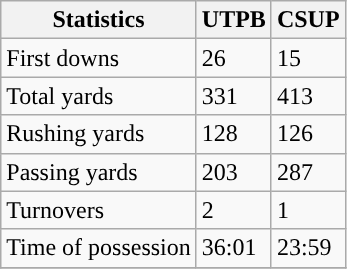<table class="wikitable" style="float: left;">
<tr>
<th>Statistics</th>
<th>UTPB</th>
<th>CSUP</th>
</tr>
<tr>
<td>First downs</td>
<td>26</td>
<td>15</td>
</tr>
<tr>
<td>Total yards</td>
<td>331</td>
<td>413</td>
</tr>
<tr>
<td>Rushing yards</td>
<td>128</td>
<td>126</td>
</tr>
<tr>
<td>Passing yards</td>
<td>203</td>
<td>287</td>
</tr>
<tr>
<td>Turnovers</td>
<td>2</td>
<td>1</td>
</tr>
<tr>
<td>Time of possession</td>
<td>36:01</td>
<td>23:59</td>
</tr>
<tr>
</tr>
</table>
